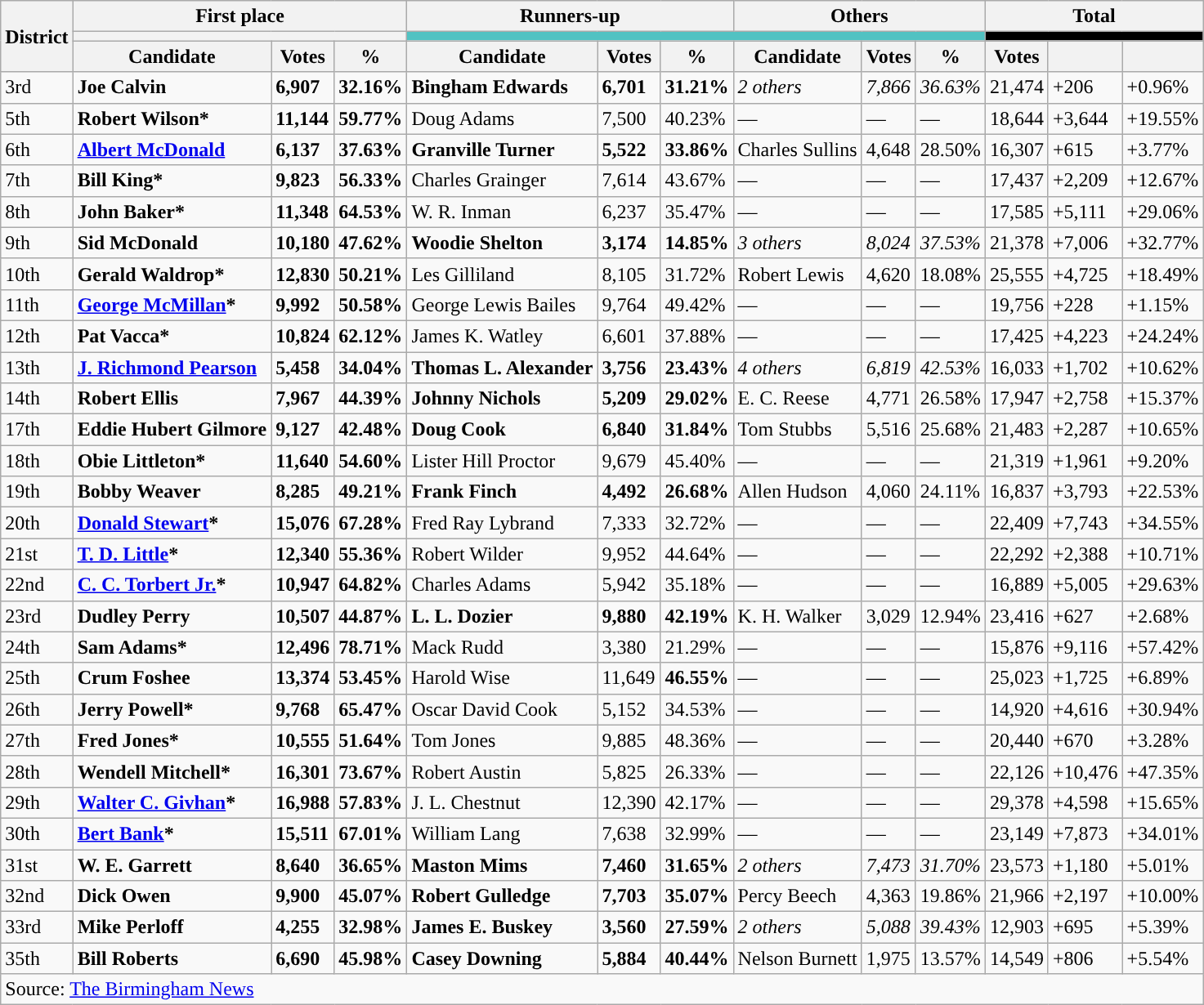<table class="wikitable sortable defaultcenter">
<tr>
<th rowspan="3">District</th>
<th colspan=3>First place</th>
<th colspan=3>Runners-up</th>
<th colspan=3>Others</th>
<th colspan=3>Total</th>
</tr>
<tr>
<th colspan=3 style="background-color:"></th>
<th colspan=6 style="background-color:#51C2C2"></th>
<th colspan=3 style="background-color:#000000"></th>
</tr>
<tr>
<th>Candidate</th>
<th>Votes</th>
<th>%</th>
<th>Candidate</th>
<th>Votes</th>
<th>%</th>
<th>Candidate</th>
<th>Votes</th>
<th>%</th>
<th>Votes</th>
<th></th>
<th></th>
</tr>
<tr>
<td>3rd</td>
<td><strong>Joe Calvin</strong></td>
<td><strong>6,907</strong></td>
<td><strong>32.16%</strong></td>
<td><strong>Bingham Edwards</strong></td>
<td><strong>6,701</strong></td>
<td><strong>31.21%</strong></td>
<td><em>2 others</em></td>
<td><em>7,866</em></td>
<td><em>36.63%</em></td>
<td>21,474</td>
<td>+206</td>
<td>+0.96%</td>
</tr>
<tr>
<td>5th</td>
<td><strong>Robert Wilson*</strong></td>
<td><strong>11,144</strong></td>
<td><strong>59.77%</strong></td>
<td>Doug Adams</td>
<td>7,500</td>
<td>40.23%</td>
<td>—</td>
<td>—</td>
<td>—</td>
<td>18,644</td>
<td>+3,644</td>
<td>+19.55%</td>
</tr>
<tr>
<td>6th</td>
<td><strong><a href='#'>Albert McDonald</a></strong></td>
<td><strong>6,137</strong></td>
<td><strong>37.63%</strong></td>
<td><strong>Granville Turner</strong></td>
<td><strong>5,522</strong></td>
<td><strong>33.86%</strong></td>
<td>Charles Sullins</td>
<td>4,648</td>
<td>28.50%</td>
<td>16,307</td>
<td>+615</td>
<td>+3.77%</td>
</tr>
<tr>
<td>7th</td>
<td><strong>Bill King*</strong></td>
<td><strong>9,823</strong></td>
<td><strong>56.33%</strong></td>
<td>Charles Grainger</td>
<td>7,614</td>
<td>43.67%</td>
<td>—</td>
<td>—</td>
<td>—</td>
<td>17,437</td>
<td>+2,209</td>
<td>+12.67%</td>
</tr>
<tr>
<td>8th</td>
<td><strong>John Baker*</strong></td>
<td><strong>11,348</strong></td>
<td><strong>64.53%</strong></td>
<td>W. R. Inman</td>
<td>6,237</td>
<td>35.47%</td>
<td>—</td>
<td>—</td>
<td>—</td>
<td>17,585</td>
<td>+5,111</td>
<td>+29.06%</td>
</tr>
<tr>
<td>9th</td>
<td><strong>Sid McDonald</strong></td>
<td><strong>10,180</strong></td>
<td><strong>47.62%</strong></td>
<td><strong>Woodie Shelton</strong></td>
<td><strong>3,174</strong></td>
<td><strong>14.85%</strong></td>
<td><em>3 others</em></td>
<td><em>8,024</em></td>
<td><em>37.53%</em></td>
<td>21,378</td>
<td>+7,006</td>
<td>+32.77%</td>
</tr>
<tr>
<td>10th</td>
<td><strong>Gerald Waldrop*</strong></td>
<td><strong>12,830</strong></td>
<td><strong>50.21%</strong></td>
<td>Les Gilliland</td>
<td>8,105</td>
<td>31.72%</td>
<td>Robert Lewis</td>
<td>4,620</td>
<td>18.08%</td>
<td>25,555</td>
<td>+4,725</td>
<td>+18.49%</td>
</tr>
<tr>
<td>11th</td>
<td><strong><a href='#'>George McMillan</a>*</strong></td>
<td><strong>9,992</strong></td>
<td><strong>50.58%</strong></td>
<td>George Lewis Bailes</td>
<td>9,764</td>
<td>49.42%</td>
<td>—</td>
<td>—</td>
<td>—</td>
<td>19,756</td>
<td>+228</td>
<td>+1.15%</td>
</tr>
<tr>
<td>12th</td>
<td><strong>Pat Vacca*</strong></td>
<td><strong>10,824</strong></td>
<td><strong>62.12%</strong></td>
<td>James K. Watley</td>
<td>6,601</td>
<td>37.88%</td>
<td>—</td>
<td>—</td>
<td>—</td>
<td>17,425</td>
<td>+4,223</td>
<td>+24.24%</td>
</tr>
<tr>
<td>13th</td>
<td><strong><a href='#'>J. Richmond Pearson</a></strong></td>
<td><strong>5,458</strong></td>
<td><strong>34.04%</strong></td>
<td><strong>Thomas L. Alexander</strong></td>
<td><strong>3,756</strong></td>
<td><strong>23.43%</strong></td>
<td><em>4 others</em></td>
<td><em>6,819</em></td>
<td><em>42.53%</em></td>
<td>16,033</td>
<td>+1,702</td>
<td>+10.62%</td>
</tr>
<tr>
<td>14th</td>
<td><strong>Robert Ellis</strong></td>
<td><strong>7,967</strong></td>
<td><strong>44.39%</strong></td>
<td><strong>Johnny Nichols</strong></td>
<td><strong>5,209</strong></td>
<td><strong>29.02%</strong></td>
<td>E. C. Reese</td>
<td>4,771</td>
<td>26.58%</td>
<td>17,947</td>
<td>+2,758</td>
<td>+15.37%</td>
</tr>
<tr>
<td>17th</td>
<td><strong>Eddie Hubert Gilmore</strong></td>
<td><strong>9,127</strong></td>
<td><strong>42.48%</strong></td>
<td><strong>Doug Cook</strong></td>
<td><strong>6,840</strong></td>
<td><strong>31.84%</strong></td>
<td>Tom Stubbs</td>
<td>5,516</td>
<td>25.68%</td>
<td>21,483</td>
<td>+2,287</td>
<td>+10.65%</td>
</tr>
<tr>
<td>18th</td>
<td><strong>Obie Littleton*</strong></td>
<td><strong>11,640</strong></td>
<td><strong>54.60%</strong></td>
<td>Lister Hill Proctor</td>
<td>9,679</td>
<td>45.40%</td>
<td>—</td>
<td>—</td>
<td>—</td>
<td>21,319</td>
<td>+1,961</td>
<td>+9.20%</td>
</tr>
<tr>
<td>19th</td>
<td><strong>Bobby Weaver</strong></td>
<td><strong>8,285</strong></td>
<td><strong>49.21%</strong></td>
<td><strong>Frank Finch</strong></td>
<td><strong>4,492</strong></td>
<td><strong>26.68%</strong></td>
<td>Allen Hudson</td>
<td>4,060</td>
<td>24.11%</td>
<td>16,837</td>
<td>+3,793</td>
<td>+22.53%</td>
</tr>
<tr>
<td>20th</td>
<td><strong><a href='#'>Donald Stewart</a>*</strong></td>
<td><strong>15,076</strong></td>
<td><strong>67.28%</strong></td>
<td>Fred Ray Lybrand</td>
<td>7,333</td>
<td>32.72%</td>
<td>—</td>
<td>—</td>
<td>—</td>
<td>22,409</td>
<td>+7,743</td>
<td>+34.55%</td>
</tr>
<tr>
<td>21st</td>
<td><strong><a href='#'>T. D. Little</a>*</strong></td>
<td><strong>12,340</strong></td>
<td><strong>55.36%</strong></td>
<td>Robert Wilder</td>
<td>9,952</td>
<td>44.64%</td>
<td>—</td>
<td>—</td>
<td>—</td>
<td>22,292</td>
<td>+2,388</td>
<td>+10.71%</td>
</tr>
<tr>
<td>22nd</td>
<td><strong><a href='#'>C. C. Torbert Jr.</a>*</strong></td>
<td><strong>10,947</strong></td>
<td><strong>64.82%</strong></td>
<td>Charles Adams</td>
<td>5,942</td>
<td>35.18%</td>
<td>—</td>
<td>—</td>
<td>—</td>
<td>16,889</td>
<td>+5,005</td>
<td>+29.63%</td>
</tr>
<tr>
<td>23rd</td>
<td><strong>Dudley Perry</strong></td>
<td><strong>10,507</strong></td>
<td><strong>44.87%</strong></td>
<td><strong>L. L. Dozier</strong></td>
<td><strong>9,880</strong></td>
<td><strong>42.19%</strong></td>
<td>K. H. Walker</td>
<td>3,029</td>
<td>12.94%</td>
<td>23,416</td>
<td>+627</td>
<td>+2.68%</td>
</tr>
<tr>
<td>24th</td>
<td><strong>Sam Adams*</strong></td>
<td><strong>12,496</strong></td>
<td><strong>78.71%</strong></td>
<td>Mack Rudd</td>
<td>3,380</td>
<td>21.29%</td>
<td>—</td>
<td>—</td>
<td>—</td>
<td>15,876</td>
<td>+9,116</td>
<td>+57.42%</td>
</tr>
<tr>
<td>25th</td>
<td><strong>Crum Foshee</strong></td>
<td><strong>13,374</strong></td>
<td><strong>53.45%</strong></td>
<td>Harold Wise</td>
<td>11,649</td>
<td><strong>46.55%</strong></td>
<td>—</td>
<td>—</td>
<td>—</td>
<td>25,023</td>
<td>+1,725</td>
<td>+6.89%</td>
</tr>
<tr>
<td>26th</td>
<td><strong>Jerry Powell*</strong></td>
<td><strong>9,768</strong></td>
<td><strong>65.47%</strong></td>
<td>Oscar David Cook</td>
<td>5,152</td>
<td>34.53%</td>
<td>—</td>
<td>—</td>
<td>—</td>
<td>14,920</td>
<td>+4,616</td>
<td>+30.94%</td>
</tr>
<tr>
<td>27th</td>
<td><strong>Fred Jones*</strong></td>
<td><strong>10,555</strong></td>
<td><strong>51.64%</strong></td>
<td>Tom Jones</td>
<td>9,885</td>
<td>48.36%</td>
<td>—</td>
<td>—</td>
<td>—</td>
<td>20,440</td>
<td>+670</td>
<td>+3.28%</td>
</tr>
<tr>
<td>28th</td>
<td><strong>Wendell Mitchell*</strong></td>
<td><strong>16,301</strong></td>
<td><strong>73.67%</strong></td>
<td>Robert Austin</td>
<td>5,825</td>
<td>26.33%</td>
<td>—</td>
<td>—</td>
<td>—</td>
<td>22,126</td>
<td>+10,476</td>
<td>+47.35%</td>
</tr>
<tr>
<td>29th</td>
<td><strong><a href='#'>Walter C. Givhan</a>*</strong></td>
<td><strong>16,988</strong></td>
<td><strong>57.83%</strong></td>
<td>J. L. Chestnut</td>
<td>12,390</td>
<td>42.17%</td>
<td>—</td>
<td>—</td>
<td>—</td>
<td>29,378</td>
<td>+4,598</td>
<td>+15.65%</td>
</tr>
<tr>
<td>30th</td>
<td><strong><a href='#'>Bert Bank</a>*</strong></td>
<td><strong>15,511</strong></td>
<td><strong>67.01%</strong></td>
<td>William Lang</td>
<td>7,638</td>
<td>32.99%</td>
<td>—</td>
<td>—</td>
<td>—</td>
<td>23,149</td>
<td>+7,873</td>
<td>+34.01%</td>
</tr>
<tr>
<td>31st</td>
<td><strong>W. E. Garrett</strong></td>
<td><strong>8,640</strong></td>
<td><strong>36.65%</strong></td>
<td><strong>Maston Mims</strong></td>
<td><strong>7,460</strong></td>
<td><strong>31.65%</strong></td>
<td><em>2 others</em></td>
<td><em>7,473</em></td>
<td><em>31.70%</em></td>
<td>23,573</td>
<td>+1,180</td>
<td>+5.01%</td>
</tr>
<tr>
<td>32nd</td>
<td><strong>Dick Owen</strong></td>
<td><strong>9,900</strong></td>
<td><strong>45.07%</strong></td>
<td><strong>Robert Gulledge</strong></td>
<td><strong>7,703</strong></td>
<td><strong>35.07%</strong></td>
<td>Percy Beech</td>
<td>4,363</td>
<td>19.86%</td>
<td>21,966</td>
<td>+2,197</td>
<td>+10.00%</td>
</tr>
<tr>
<td>33rd</td>
<td><strong>Mike Perloff</strong></td>
<td><strong>4,255</strong></td>
<td><strong>32.98%</strong></td>
<td><strong>James E. Buskey</strong></td>
<td><strong>3,560</strong></td>
<td><strong>27.59%</strong></td>
<td><em>2 others</em></td>
<td><em>5,088</em></td>
<td><em>39.43%</em></td>
<td>12,903</td>
<td>+695</td>
<td>+5.39%</td>
</tr>
<tr>
<td>35th</td>
<td><strong>Bill Roberts</strong></td>
<td><strong>6,690</strong></td>
<td><strong>45.98%</strong></td>
<td><strong>Casey Downing</strong></td>
<td><strong>5,884</strong></td>
<td><strong>40.44%</strong></td>
<td>Nelson Burnett</td>
<td>1,975</td>
<td>13.57%</td>
<td>14,549</td>
<td>+806</td>
<td>+5.54%</td>
</tr>
<tr>
<td style="text-align:left;" colspan=13>Source: <a href='#'>The Birmingham News</a></td>
</tr>
</table>
